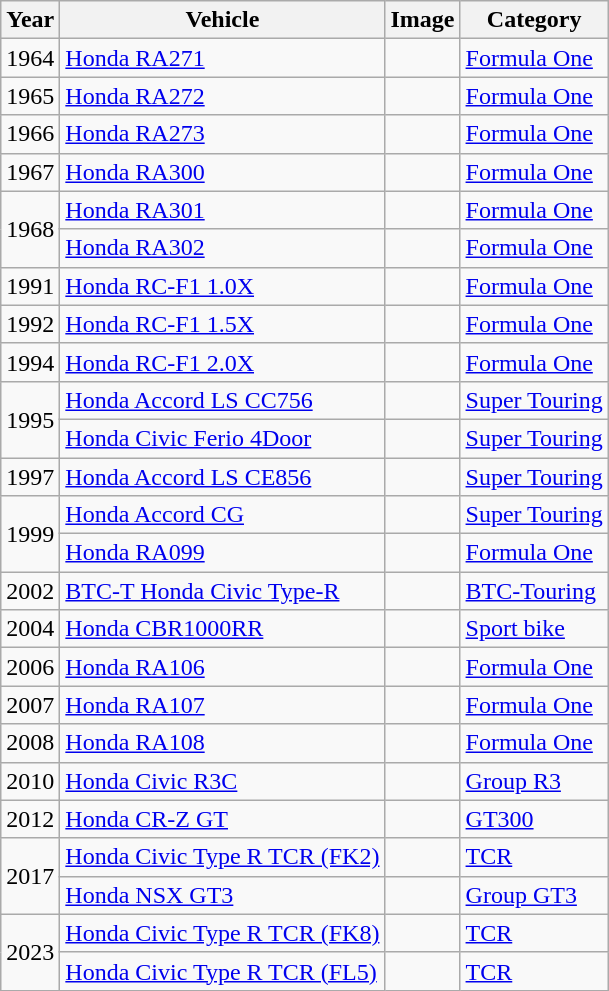<table class="wikitable">
<tr>
<th>Year</th>
<th>Vehicle</th>
<th>Image</th>
<th>Category</th>
</tr>
<tr>
<td>1964</td>
<td><a href='#'>Honda RA271</a></td>
<td></td>
<td><a href='#'>Formula One</a></td>
</tr>
<tr>
<td>1965</td>
<td><a href='#'>Honda RA272</a></td>
<td></td>
<td><a href='#'>Formula One</a></td>
</tr>
<tr>
<td>1966</td>
<td><a href='#'>Honda RA273</a></td>
<td></td>
<td><a href='#'>Formula One</a></td>
</tr>
<tr>
<td>1967</td>
<td><a href='#'>Honda RA300</a></td>
<td></td>
<td><a href='#'>Formula One</a></td>
</tr>
<tr>
<td rowspan="2">1968</td>
<td><a href='#'>Honda RA301</a></td>
<td></td>
<td><a href='#'>Formula One</a></td>
</tr>
<tr>
<td><a href='#'>Honda RA302</a></td>
<td></td>
<td><a href='#'>Formula One</a></td>
</tr>
<tr>
<td>1991</td>
<td><a href='#'>Honda RC-F1 1.0X</a></td>
<td></td>
<td><a href='#'>Formula One</a></td>
</tr>
<tr>
<td>1992</td>
<td><a href='#'>Honda RC-F1 1.5X</a></td>
<td></td>
<td><a href='#'>Formula One</a></td>
</tr>
<tr>
<td>1994</td>
<td><a href='#'>Honda RC-F1 2.0X</a></td>
<td></td>
<td><a href='#'>Formula One</a></td>
</tr>
<tr>
<td rowspan="2">1995</td>
<td><a href='#'>Honda Accord LS CC756</a></td>
<td></td>
<td><a href='#'>Super Touring</a></td>
</tr>
<tr>
<td><a href='#'>Honda Civic Ferio 4Door</a></td>
<td></td>
<td><a href='#'>Super Touring</a></td>
</tr>
<tr>
<td>1997</td>
<td><a href='#'>Honda Accord LS CE856</a></td>
<td></td>
<td><a href='#'>Super Touring</a></td>
</tr>
<tr>
<td rowspan="2">1999</td>
<td><a href='#'>Honda Accord CG</a></td>
<td></td>
<td><a href='#'>Super Touring</a></td>
</tr>
<tr>
<td><a href='#'>Honda RA099</a></td>
<td></td>
<td><a href='#'>Formula One</a></td>
</tr>
<tr>
<td>2002</td>
<td><a href='#'>BTC-T Honda Civic Type-R</a></td>
<td></td>
<td><a href='#'>BTC-Touring</a></td>
</tr>
<tr>
<td>2004</td>
<td><a href='#'>Honda CBR1000RR</a></td>
<td></td>
<td><a href='#'>Sport bike</a></td>
</tr>
<tr>
<td>2006</td>
<td><a href='#'>Honda RA106</a></td>
<td></td>
<td><a href='#'>Formula One</a></td>
</tr>
<tr>
<td>2007</td>
<td><a href='#'>Honda RA107</a></td>
<td></td>
<td><a href='#'>Formula One</a></td>
</tr>
<tr>
<td>2008</td>
<td><a href='#'>Honda RA108</a></td>
<td></td>
<td><a href='#'>Formula One</a></td>
</tr>
<tr>
<td>2010</td>
<td><a href='#'>Honda Civic R3C</a></td>
<td></td>
<td><a href='#'>Group R3</a></td>
</tr>
<tr>
<td>2012</td>
<td><a href='#'>Honda CR-Z GT</a></td>
<td></td>
<td><a href='#'>GT300</a></td>
</tr>
<tr>
<td rowspan="2">2017</td>
<td><a href='#'>Honda Civic Type R TCR (FK2)</a></td>
<td></td>
<td><a href='#'>TCR</a></td>
</tr>
<tr>
<td><a href='#'>Honda NSX GT3</a></td>
<td></td>
<td><a href='#'>Group GT3</a></td>
</tr>
<tr>
<td rowspan="2">2023</td>
<td><a href='#'>Honda Civic Type R TCR (FK8)</a></td>
<td></td>
<td><a href='#'>TCR</a></td>
</tr>
<tr>
<td><a href='#'>Honda Civic Type R TCR (FL5)</a></td>
<td></td>
<td><a href='#'>TCR</a></td>
</tr>
</table>
